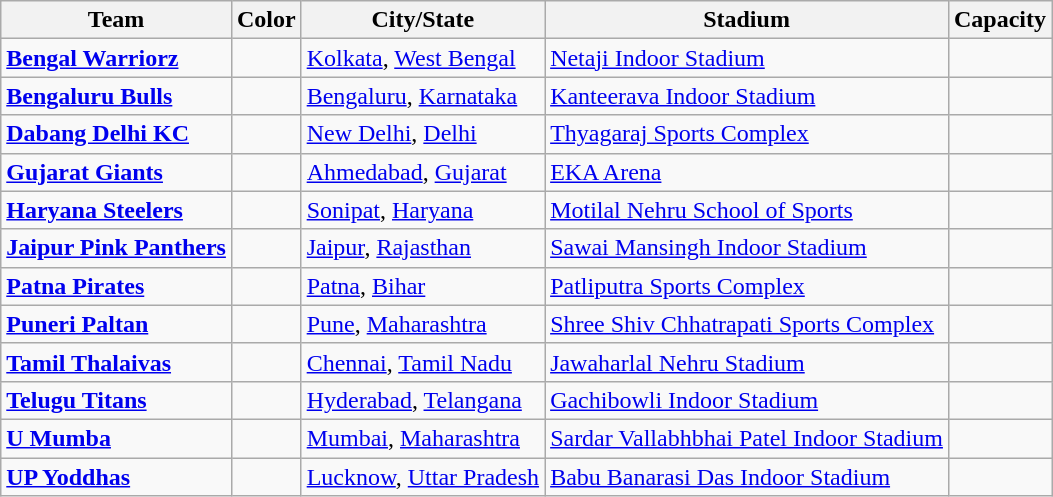<table class="wikitable sortable">
<tr>
<th>Team</th>
<th>Color</th>
<th>City/State</th>
<th>Stadium</th>
<th>Capacity</th>
</tr>
<tr>
<td><strong><a href='#'>Bengal Warriorz</a></strong></td>
<td></td>
<td><a href='#'>Kolkata</a>, <a href='#'>West Bengal</a></td>
<td><a href='#'>Netaji Indoor Stadium</a></td>
<td style="text-align:center"></td>
</tr>
<tr>
<td><strong><a href='#'>Bengaluru Bulls</a></strong></td>
<td></td>
<td><a href='#'>Bengaluru</a>, <a href='#'>Karnataka</a></td>
<td><a href='#'>Kanteerava Indoor Stadium</a></td>
<td style="text-align:center"></td>
</tr>
<tr>
<td><strong><a href='#'>Dabang Delhi KC</a></strong></td>
<td></td>
<td><a href='#'>New Delhi</a>, <a href='#'>Delhi</a></td>
<td><a href='#'>Thyagaraj Sports Complex</a></td>
<td style="text-align:center"></td>
</tr>
<tr>
<td><strong><a href='#'>Gujarat Giants</a></strong></td>
<td></td>
<td><a href='#'>Ahmedabad</a>, <a href='#'>Gujarat</a></td>
<td><a href='#'>EKA Arena</a></td>
<td style="text-align:center"></td>
</tr>
<tr>
<td><strong><a href='#'>Haryana Steelers</a></strong></td>
<td></td>
<td><a href='#'>Sonipat</a>, <a href='#'>Haryana</a></td>
<td><a href='#'>Motilal Nehru School of Sports</a></td>
<td style="text-align:center"></td>
</tr>
<tr>
<td><strong><a href='#'>Jaipur Pink Panthers</a></strong></td>
<td></td>
<td><a href='#'>Jaipur</a>, <a href='#'>Rajasthan</a></td>
<td><a href='#'>Sawai Mansingh Indoor Stadium</a></td>
<td style="text-align:center"></td>
</tr>
<tr>
<td><strong><a href='#'>Patna Pirates</a></strong></td>
<td></td>
<td><a href='#'>Patna</a>, <a href='#'>Bihar</a></td>
<td><a href='#'>Patliputra Sports Complex</a></td>
<td style="text-align:center"></td>
</tr>
<tr>
<td><strong><a href='#'>Puneri Paltan</a></strong></td>
<td></td>
<td><a href='#'>Pune</a>, <a href='#'>Maharashtra</a></td>
<td><a href='#'>Shree Shiv Chhatrapati Sports Complex</a></td>
<td style="text-align:center"></td>
</tr>
<tr>
<td><strong><a href='#'>Tamil Thalaivas</a></strong></td>
<td></td>
<td><a href='#'>Chennai</a>, <a href='#'>Tamil Nadu</a></td>
<td><a href='#'>Jawaharlal Nehru Stadium</a></td>
<td style="text-align:center"></td>
</tr>
<tr>
<td><strong><a href='#'>Telugu Titans</a></strong></td>
<td></td>
<td><a href='#'>Hyderabad</a>, <a href='#'>Telangana</a></td>
<td><a href='#'>Gachibowli Indoor Stadium</a></td>
<td style="text-align:center"></td>
</tr>
<tr>
<td><strong><a href='#'>U Mumba</a></strong></td>
<td></td>
<td><a href='#'>Mumbai</a>, <a href='#'>Maharashtra</a></td>
<td><a href='#'>Sardar Vallabhbhai Patel Indoor Stadium</a></td>
<td style="text-align:center"></td>
</tr>
<tr>
<td><strong><a href='#'>UP Yoddhas</a></strong></td>
<td></td>
<td><a href='#'>Lucknow</a>, <a href='#'>Uttar Pradesh</a></td>
<td><a href='#'>Babu Banarasi Das Indoor Stadium</a></td>
<td style="text-align:center"></td>
</tr>
</table>
